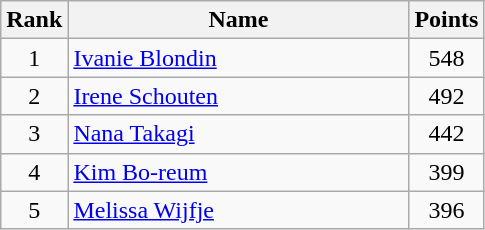<table class="wikitable" border="1" style="text-align:center">
<tr>
<th width=30>Rank</th>
<th width=220>Name</th>
<th width=25>Points</th>
</tr>
<tr>
<td>1</td>
<td align="left"> <a href='#'>Ivanie Blondin</a></td>
<td>548</td>
</tr>
<tr>
<td>2</td>
<td align="left"> <a href='#'>Irene Schouten</a></td>
<td>492</td>
</tr>
<tr>
<td>3</td>
<td align="left"> <a href='#'>Nana Takagi</a></td>
<td>442</td>
</tr>
<tr>
<td>4</td>
<td align="left"> <a href='#'>Kim Bo-reum</a></td>
<td>399</td>
</tr>
<tr>
<td>5</td>
<td align="left"> <a href='#'>Melissa Wijfje</a></td>
<td>396</td>
</tr>
</table>
